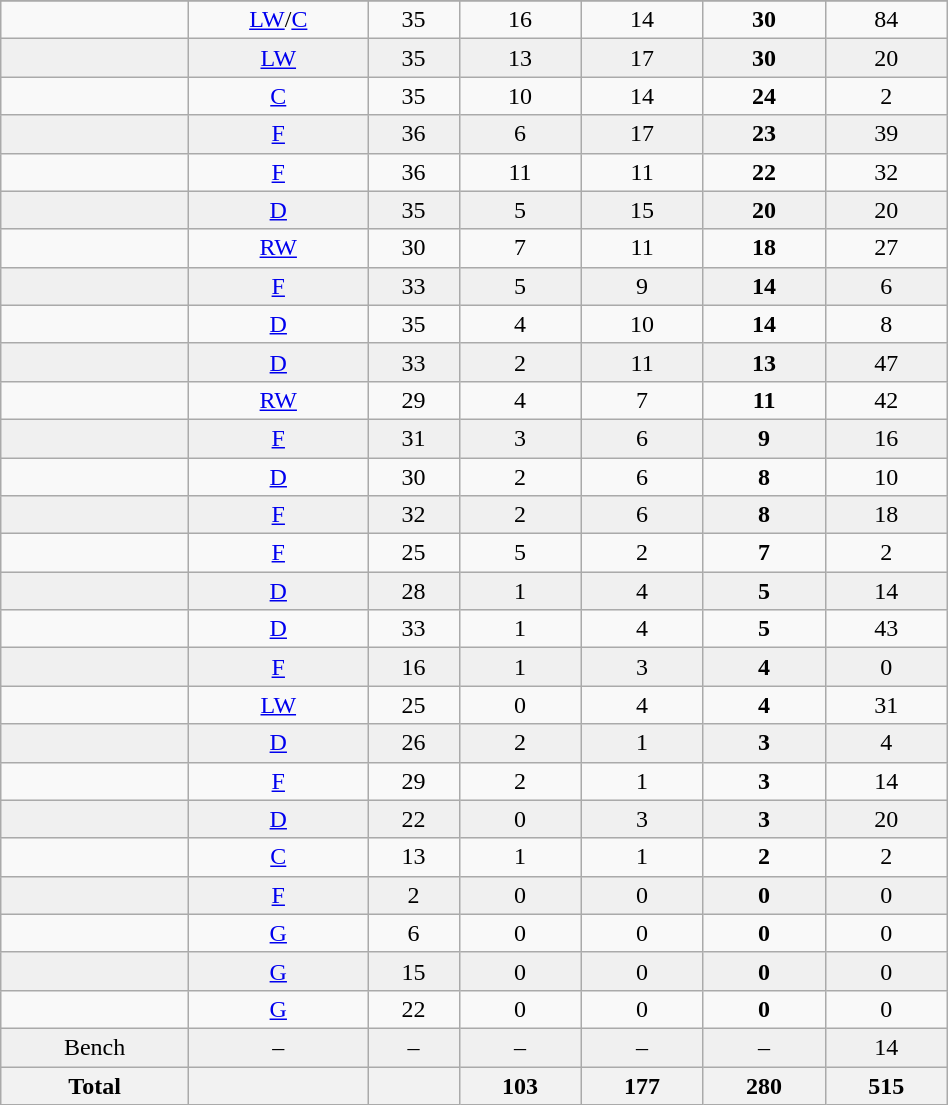<table class="wikitable sortable" width ="50%">
<tr align="center">
</tr>
<tr align="center" bgcolor="">
<td></td>
<td><a href='#'>LW</a>/<a href='#'>C</a></td>
<td>35</td>
<td>16</td>
<td>14</td>
<td><strong>30</strong></td>
<td>84</td>
</tr>
<tr align="center" bgcolor="f0f0f0">
<td></td>
<td><a href='#'>LW</a></td>
<td>35</td>
<td>13</td>
<td>17</td>
<td><strong>30</strong></td>
<td>20</td>
</tr>
<tr align="center" bgcolor="">
<td></td>
<td><a href='#'>C</a></td>
<td>35</td>
<td>10</td>
<td>14</td>
<td><strong>24</strong></td>
<td>2</td>
</tr>
<tr align="center" bgcolor="f0f0f0">
<td></td>
<td><a href='#'>F</a></td>
<td>36</td>
<td>6</td>
<td>17</td>
<td><strong>23</strong></td>
<td>39</td>
</tr>
<tr align="center" bgcolor="">
<td></td>
<td><a href='#'>F</a></td>
<td>36</td>
<td>11</td>
<td>11</td>
<td><strong>22</strong></td>
<td>32</td>
</tr>
<tr align="center" bgcolor="f0f0f0">
<td></td>
<td><a href='#'>D</a></td>
<td>35</td>
<td>5</td>
<td>15</td>
<td><strong>20</strong></td>
<td>20</td>
</tr>
<tr align="center" bgcolor="">
<td></td>
<td><a href='#'>RW</a></td>
<td>30</td>
<td>7</td>
<td>11</td>
<td><strong>18</strong></td>
<td>27</td>
</tr>
<tr align="center" bgcolor="f0f0f0">
<td></td>
<td><a href='#'>F</a></td>
<td>33</td>
<td>5</td>
<td>9</td>
<td><strong>14</strong></td>
<td>6</td>
</tr>
<tr align="center" bgcolor="">
<td></td>
<td><a href='#'>D</a></td>
<td>35</td>
<td>4</td>
<td>10</td>
<td><strong>14</strong></td>
<td>8</td>
</tr>
<tr align="center" bgcolor="f0f0f0">
<td></td>
<td><a href='#'>D</a></td>
<td>33</td>
<td>2</td>
<td>11</td>
<td><strong>13</strong></td>
<td>47</td>
</tr>
<tr align="center" bgcolor="">
<td></td>
<td><a href='#'>RW</a></td>
<td>29</td>
<td>4</td>
<td>7</td>
<td><strong>11</strong></td>
<td>42</td>
</tr>
<tr align="center" bgcolor="f0f0f0">
<td></td>
<td><a href='#'>F</a></td>
<td>31</td>
<td>3</td>
<td>6</td>
<td><strong>9</strong></td>
<td>16</td>
</tr>
<tr align="center" bgcolor="">
<td></td>
<td><a href='#'>D</a></td>
<td>30</td>
<td>2</td>
<td>6</td>
<td><strong>8</strong></td>
<td>10</td>
</tr>
<tr align="center" bgcolor="f0f0f0">
<td></td>
<td><a href='#'>F</a></td>
<td>32</td>
<td>2</td>
<td>6</td>
<td><strong>8</strong></td>
<td>18</td>
</tr>
<tr align="center" bgcolor="">
<td></td>
<td><a href='#'>F</a></td>
<td>25</td>
<td>5</td>
<td>2</td>
<td><strong>7</strong></td>
<td>2</td>
</tr>
<tr align="center" bgcolor="f0f0f0">
<td></td>
<td><a href='#'>D</a></td>
<td>28</td>
<td>1</td>
<td>4</td>
<td><strong>5</strong></td>
<td>14</td>
</tr>
<tr align="center" bgcolor="">
<td></td>
<td><a href='#'>D</a></td>
<td>33</td>
<td>1</td>
<td>4</td>
<td><strong>5</strong></td>
<td>43</td>
</tr>
<tr align="center" bgcolor="f0f0f0">
<td></td>
<td><a href='#'>F</a></td>
<td>16</td>
<td>1</td>
<td>3</td>
<td><strong>4</strong></td>
<td>0</td>
</tr>
<tr align="center" bgcolor="">
<td></td>
<td><a href='#'>LW</a></td>
<td>25</td>
<td>0</td>
<td>4</td>
<td><strong>4</strong></td>
<td>31</td>
</tr>
<tr align="center" bgcolor="f0f0f0">
<td></td>
<td><a href='#'>D</a></td>
<td>26</td>
<td>2</td>
<td>1</td>
<td><strong>3</strong></td>
<td>4</td>
</tr>
<tr align="center" bgcolor="">
<td></td>
<td><a href='#'>F</a></td>
<td>29</td>
<td>2</td>
<td>1</td>
<td><strong>3</strong></td>
<td>14</td>
</tr>
<tr align="center" bgcolor="f0f0f0">
<td></td>
<td><a href='#'>D</a></td>
<td>22</td>
<td>0</td>
<td>3</td>
<td><strong>3</strong></td>
<td>20</td>
</tr>
<tr align="center" bgcolor="">
<td></td>
<td><a href='#'>C</a></td>
<td>13</td>
<td>1</td>
<td>1</td>
<td><strong>2</strong></td>
<td>2</td>
</tr>
<tr align="center" bgcolor="f0f0f0">
<td></td>
<td><a href='#'>F</a></td>
<td>2</td>
<td>0</td>
<td>0</td>
<td><strong>0</strong></td>
<td>0</td>
</tr>
<tr align="center" bgcolor="">
<td></td>
<td><a href='#'>G</a></td>
<td>6</td>
<td>0</td>
<td>0</td>
<td><strong>0</strong></td>
<td>0</td>
</tr>
<tr align="center" bgcolor="f0f0f0">
<td></td>
<td><a href='#'>G</a></td>
<td>15</td>
<td>0</td>
<td>0</td>
<td><strong>0</strong></td>
<td>0</td>
</tr>
<tr align="center" bgcolor="">
<td></td>
<td><a href='#'>G</a></td>
<td>22</td>
<td>0</td>
<td>0</td>
<td><strong>0</strong></td>
<td>0</td>
</tr>
<tr align="center" bgcolor="f0f0f0">
<td>Bench</td>
<td>–</td>
<td>–</td>
<td>–</td>
<td>–</td>
<td>–</td>
<td>14</td>
</tr>
<tr>
<th>Total</th>
<th></th>
<th></th>
<th>103</th>
<th>177</th>
<th>280</th>
<th>515</th>
</tr>
</table>
